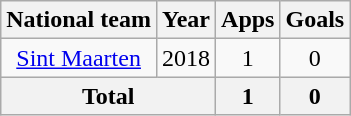<table class="wikitable" style="text-align:center">
<tr>
<th>National team</th>
<th>Year</th>
<th>Apps</th>
<th>Goals</th>
</tr>
<tr>
<td rowspan="1"><a href='#'>Sint Maarten</a></td>
<td>2018</td>
<td>1</td>
<td>0</td>
</tr>
<tr>
<th colspan=2>Total</th>
<th>1</th>
<th>0</th>
</tr>
</table>
